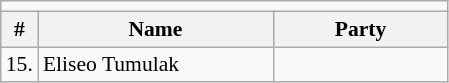<table class=wikitable style="font-size:90%">
<tr>
<td colspan=4 bgcolor=></td>
</tr>
<tr>
<th>#</th>
<th width=150px>Name</th>
<th colspan=2 width=110px>Party</th>
</tr>
<tr>
<td>15.</td>
<td>Eliseo Tumulak</td>
<td></td>
</tr>
</table>
